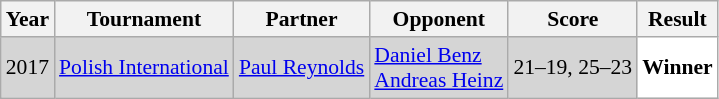<table class="sortable wikitable" style="font-size: 90%;">
<tr>
<th>Year</th>
<th>Tournament</th>
<th>Partner</th>
<th>Opponent</th>
<th>Score</th>
<th>Result</th>
</tr>
<tr style="background:#D5D5D5">
<td align="center">2017</td>
<td align="left"><a href='#'>Polish International</a></td>
<td align="left"> <a href='#'>Paul Reynolds</a></td>
<td align="left"> <a href='#'>Daniel Benz</a> <br> <a href='#'>Andreas Heinz</a></td>
<td align="left">21–19, 25–23</td>
<td style="text-align:left; background:white"> <strong>Winner</strong></td>
</tr>
</table>
